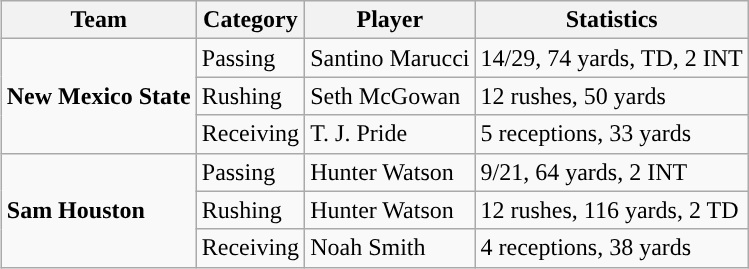<table class="wikitable" style="float: right;">
<tr>
<th>Team</th>
<th>Category</th>
<th>Player</th>
<th>Statistics</th>
</tr>
<tr>
<td rowspan=3><strong>New Mexico State</strong></td>
<td>Passing</td>
<td>Santino Marucci</td>
<td>14/29, 74 yards, TD, 2 INT</td>
</tr>
<tr>
<td>Rushing</td>
<td>Seth McGowan</td>
<td>12 rushes, 50 yards</td>
</tr>
<tr>
<td>Receiving</td>
<td>T. J. Pride</td>
<td>5 receptions, 33 yards</td>
</tr>
<tr>
<td rowspan=3><strong>Sam Houston</strong></td>
<td>Passing</td>
<td>Hunter Watson</td>
<td>9/21, 64 yards, 2 INT</td>
</tr>
<tr>
<td>Rushing</td>
<td>Hunter Watson</td>
<td>12 rushes, 116 yards, 2 TD</td>
</tr>
<tr>
<td>Receiving</td>
<td>Noah Smith</td>
<td>4 receptions, 38 yards</td>
</tr>
</table>
